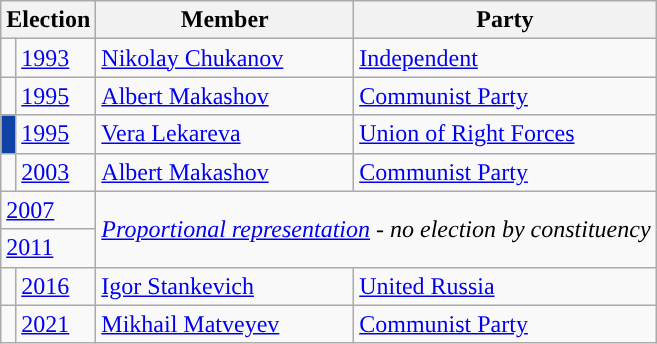<table class="wikitable">
<tr>
<th colspan="2">Election</th>
<th>Member</th>
<th>Party</th>
</tr>
<tr>
<td style="background-color:"></td>
<td><a href='#'>1993</a></td>
<td><a href='#'>Nikolay Chukanov</a></td>
<td><a href='#'>Independent</a></td>
</tr>
<tr>
<td style="background-color:"></td>
<td><a href='#'>1995</a></td>
<td><a href='#'>Albert Makashov</a></td>
<td><a href='#'>Communist Party</a></td>
</tr>
<tr>
<td style="background-color:#1042A5"></td>
<td><a href='#'>1995</a></td>
<td><a href='#'>Vera Lekareva</a></td>
<td><a href='#'>Union of Right Forces</a></td>
</tr>
<tr>
<td style="background-color:"></td>
<td><a href='#'>2003</a></td>
<td><a href='#'>Albert Makashov</a></td>
<td><a href='#'>Communist Party</a></td>
</tr>
<tr>
<td colspan=2><a href='#'>2007</a></td>
<td colspan=2 rowspan=2><em><a href='#'>Proportional representation</a> - no election by constituency</em></td>
</tr>
<tr>
<td colspan=2><a href='#'>2011</a></td>
</tr>
<tr>
<td style="background-color:"></td>
<td><a href='#'>2016</a></td>
<td><a href='#'>Igor Stankevich</a></td>
<td><a href='#'>United Russia</a></td>
</tr>
<tr>
<td style="background-color:"></td>
<td><a href='#'>2021</a></td>
<td><a href='#'>Mikhail Matveyev</a></td>
<td><a href='#'>Communist Party</a></td>
</tr>
</table>
